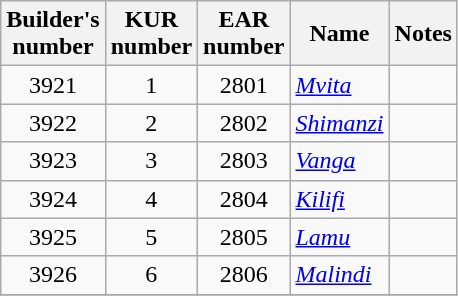<table cellpadding="2">
<tr>
<td><br><table class="wikitable sortable">
<tr>
<th>Builder's<br>number</th>
<th>KUR<br> number</th>
<th>EAR<br>number</th>
<th>Name</th>
<th>Notes</th>
</tr>
<tr>
<td align=center>3921</td>
<td align=center>1</td>
<td align=center>2801</td>
<td><em><a href='#'>Mvita</a></em></td>
<td></td>
</tr>
<tr>
<td align=center>3922</td>
<td align=center>2</td>
<td align=center>2802</td>
<td><em><a href='#'>Shimanzi</a></em></td>
<td></td>
</tr>
<tr>
<td align=center>3923</td>
<td align=center>3</td>
<td align=center>2803</td>
<td><em><a href='#'>Vanga</a></em></td>
<td></td>
</tr>
<tr>
<td align=center>3924</td>
<td align=center>4</td>
<td align=center>2804</td>
<td><em><a href='#'>Kilifi</a></em></td>
<td></td>
</tr>
<tr>
<td align=center>3925</td>
<td align=center>5</td>
<td align=center>2805</td>
<td><em><a href='#'>Lamu</a></em></td>
<td></td>
</tr>
<tr>
<td align=center>3926</td>
<td align=center>6</td>
<td align=center>2806</td>
<td><em><a href='#'>Malindi</a></em></td>
<td></td>
</tr>
<tr>
</tr>
</table>
</td>
</tr>
</table>
